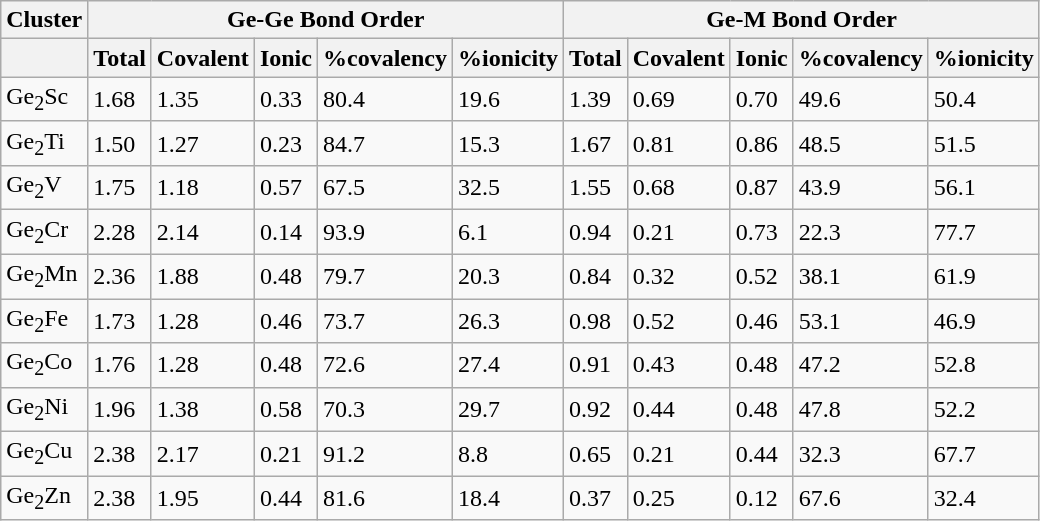<table class="wikitable mw-collapsible">
<tr>
<th>Cluster</th>
<th colspan="5">Ge-Ge Bond Order</th>
<th colspan="5">Ge-M Bond Order</th>
</tr>
<tr>
<th></th>
<th>Total</th>
<th>Covalent</th>
<th>Ionic</th>
<th>%covalency</th>
<th>%ionicity</th>
<th>Total</th>
<th>Covalent</th>
<th>Ionic</th>
<th>%covalency</th>
<th>%ionicity</th>
</tr>
<tr>
<td>Ge<sub>2</sub>Sc</td>
<td>1.68</td>
<td>1.35</td>
<td>0.33</td>
<td>80.4</td>
<td>19.6</td>
<td>1.39</td>
<td>0.69</td>
<td>0.70</td>
<td>49.6</td>
<td>50.4</td>
</tr>
<tr>
<td>Ge<sub>2</sub>Ti</td>
<td>1.50</td>
<td>1.27</td>
<td>0.23</td>
<td>84.7</td>
<td>15.3</td>
<td>1.67</td>
<td>0.81</td>
<td>0.86</td>
<td>48.5</td>
<td>51.5</td>
</tr>
<tr>
<td>Ge<sub>2</sub>V</td>
<td>1.75</td>
<td>1.18</td>
<td>0.57</td>
<td>67.5</td>
<td>32.5</td>
<td>1.55</td>
<td>0.68</td>
<td>0.87</td>
<td>43.9</td>
<td>56.1</td>
</tr>
<tr>
<td>Ge<sub>2</sub>Cr</td>
<td>2.28</td>
<td>2.14</td>
<td>0.14</td>
<td>93.9</td>
<td>6.1</td>
<td>0.94</td>
<td>0.21</td>
<td>0.73</td>
<td>22.3</td>
<td>77.7</td>
</tr>
<tr>
<td>Ge<sub>2</sub>Mn</td>
<td>2.36</td>
<td>1.88</td>
<td>0.48</td>
<td>79.7</td>
<td>20.3</td>
<td>0.84</td>
<td>0.32</td>
<td>0.52</td>
<td>38.1</td>
<td>61.9</td>
</tr>
<tr>
<td>Ge<sub>2</sub>Fe</td>
<td>1.73</td>
<td>1.28</td>
<td>0.46</td>
<td>73.7</td>
<td>26.3</td>
<td>0.98</td>
<td>0.52</td>
<td>0.46</td>
<td>53.1</td>
<td>46.9</td>
</tr>
<tr>
<td>Ge<sub>2</sub>Co</td>
<td>1.76</td>
<td>1.28</td>
<td>0.48</td>
<td>72.6</td>
<td>27.4</td>
<td>0.91</td>
<td>0.43</td>
<td>0.48</td>
<td>47.2</td>
<td>52.8</td>
</tr>
<tr>
<td>Ge<sub>2</sub>Ni</td>
<td>1.96</td>
<td>1.38</td>
<td>0.58</td>
<td>70.3</td>
<td>29.7</td>
<td>0.92</td>
<td>0.44</td>
<td>0.48</td>
<td>47.8</td>
<td>52.2</td>
</tr>
<tr>
<td>Ge<sub>2</sub>Cu</td>
<td>2.38</td>
<td>2.17</td>
<td>0.21</td>
<td>91.2</td>
<td>8.8</td>
<td>0.65</td>
<td>0.21</td>
<td>0.44</td>
<td>32.3</td>
<td>67.7</td>
</tr>
<tr>
<td>Ge<sub>2</sub>Zn</td>
<td>2.38</td>
<td>1.95</td>
<td>0.44</td>
<td>81.6</td>
<td>18.4</td>
<td>0.37</td>
<td>0.25</td>
<td>0.12</td>
<td>67.6</td>
<td>32.4</td>
</tr>
</table>
